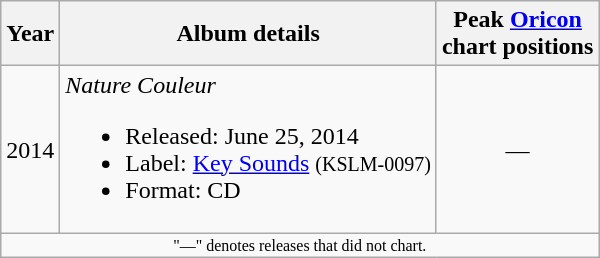<table class="wikitable">
<tr>
<th>Year</th>
<th>Album details</th>
<th>Peak <a href='#'>Oricon</a><br> chart positions</th>
</tr>
<tr>
<td>2014</td>
<td><em>Nature Couleur</em><br><ul><li>Released: June 25, 2014</li><li>Label: <a href='#'>Key Sounds</a> <small>(KSLM-0097)</small></li><li>Format: CD</li></ul></td>
<td align="center">—</td>
</tr>
<tr>
<td align="center" colspan="13" style="font-size: 8pt">"—" denotes releases that did not chart.</td>
</tr>
</table>
